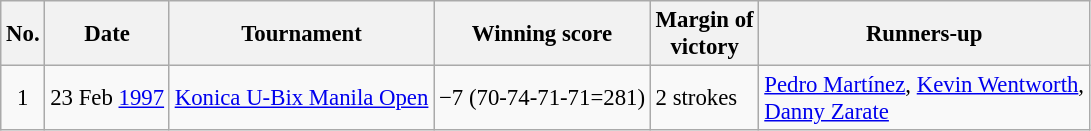<table class="wikitable" style="font-size:95%;">
<tr>
<th>No.</th>
<th>Date</th>
<th>Tournament</th>
<th>Winning score</th>
<th>Margin of<br>victory</th>
<th>Runners-up</th>
</tr>
<tr>
<td align=center>1</td>
<td align=right>23 Feb <a href='#'>1997</a></td>
<td><a href='#'>Konica U-Bix Manila Open</a></td>
<td>−7 (70-74-71-71=281)</td>
<td>2 strokes</td>
<td> <a href='#'>Pedro Martínez</a>,  <a href='#'>Kevin Wentworth</a>,<br> <a href='#'>Danny Zarate</a></td>
</tr>
</table>
